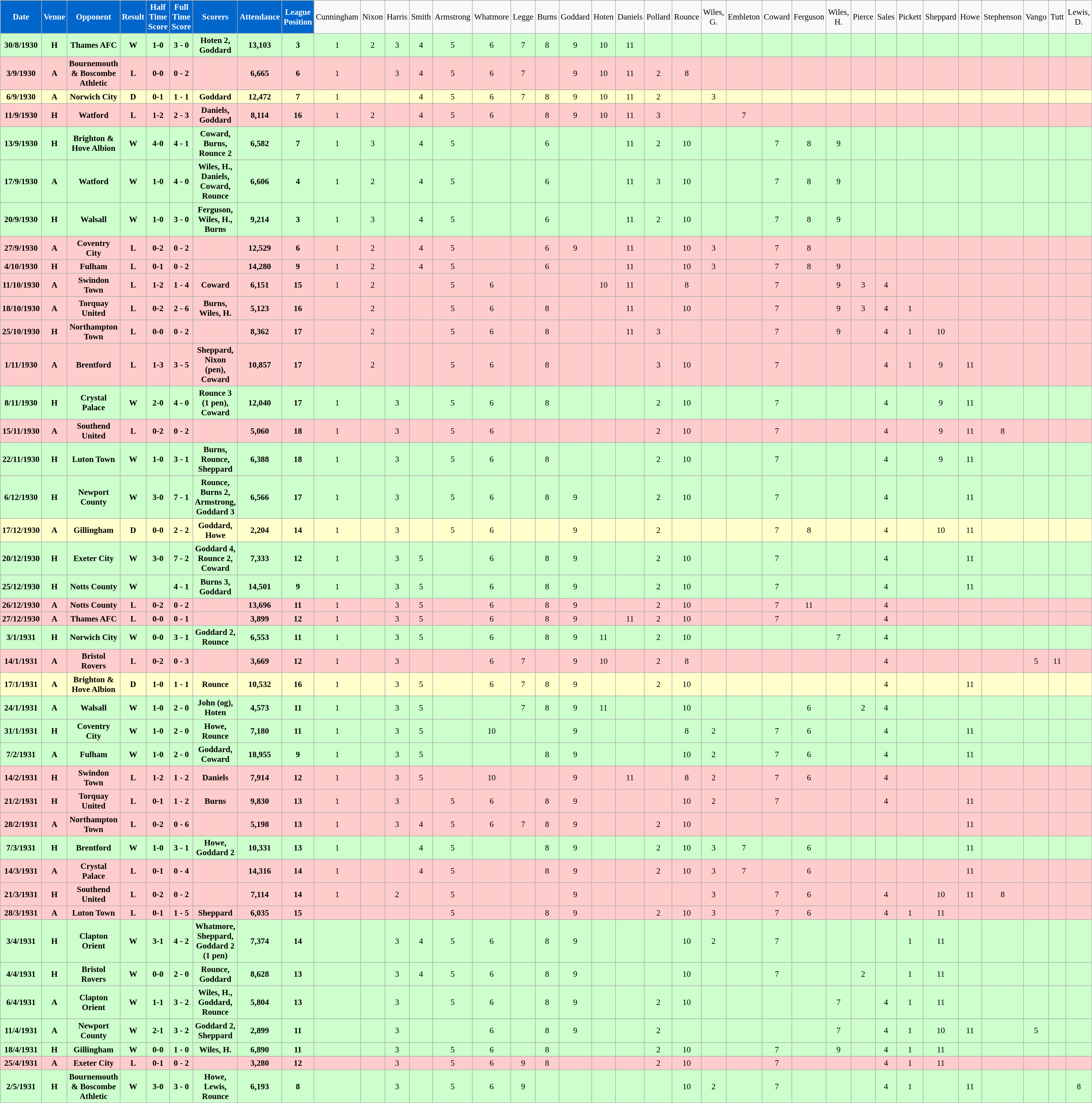<table class="wikitable sortable" style="font-size:95%; text-align:center">
<tr>
<td style="background:#0066CC; color:#FFFFFF; text-align:center;" !><strong>Date</strong></td>
<td style="background:#0066CC; color:#FFFFFF; text-align:center;" !><strong>Venue</strong></td>
<td style="background:#0066CC; color:#FFFFFF; text-align:center;" !><strong>Opponent</strong></td>
<td style="background:#0066CC; color:#FFFFFF; text-align:center;" !><strong>Result</strong></td>
<td style="background:#0066CC; color:#FFFFFF; text-align:center;" !><strong>Half Time Score</strong></td>
<td style="background:#0066CC; color:#FFFFFF; text-align:center;" !><strong>Full Time Score</strong></td>
<td style="background:#0066CC; color:#FFFFFF; text-align:center;" !><strong>Scorers</strong></td>
<td style="background:#0066CC; color:#FFFFFF; text-align:center;" !><strong>Attendance</strong></td>
<td style="background:#0066CC; color:#FFFFFF; text-align:center;" !><strong>League Position</strong></td>
<td>Cunningham</td>
<td>Nixon</td>
<td>Harris</td>
<td>Smith</td>
<td>Armstrong</td>
<td>Whatmore</td>
<td>Legge</td>
<td>Burns</td>
<td>Goddard</td>
<td>Hoten</td>
<td>Daniels</td>
<td>Pollard</td>
<td>Rounce</td>
<td>Wiles, G.</td>
<td>Embleton</td>
<td>Coward</td>
<td>Ferguson</td>
<td>Wiles, H.</td>
<td>Pierce</td>
<td>Sales</td>
<td>Pickett</td>
<td>Sheppard</td>
<td>Howe</td>
<td>Stephenson</td>
<td>Vango</td>
<td>Tutt</td>
<td>Lewis, D.</td>
</tr>
<tr bgcolor="#CCFFCC">
<td><strong>30/8/1930</strong></td>
<td><strong>H</strong></td>
<td><strong>Thames AFC</strong></td>
<td><strong>W</strong></td>
<td><strong>1-0</strong></td>
<td><strong>3 - 0</strong></td>
<td><strong>Hoten 2, Goddard</strong></td>
<td><strong>13,103</strong></td>
<td><strong>3</strong></td>
<td>1</td>
<td>2</td>
<td>3</td>
<td>4</td>
<td>5</td>
<td>6</td>
<td>7</td>
<td>8</td>
<td>9</td>
<td>10</td>
<td>11</td>
<td></td>
<td></td>
<td></td>
<td></td>
<td></td>
<td></td>
<td></td>
<td></td>
<td></td>
<td></td>
<td></td>
<td></td>
<td></td>
<td></td>
<td></td>
<td></td>
</tr>
<tr bgcolor="#FFCCCC">
<td><strong>3/9/1930</strong></td>
<td><strong>A</strong></td>
<td><strong>Bournemouth & Boscombe Athletic</strong></td>
<td><strong>L</strong></td>
<td><strong>0-0</strong></td>
<td><strong>0 - 2</strong></td>
<td></td>
<td><strong>6,665</strong></td>
<td><strong>6</strong></td>
<td>1</td>
<td></td>
<td>3</td>
<td>4</td>
<td>5</td>
<td>6</td>
<td>7</td>
<td></td>
<td>9</td>
<td>10</td>
<td>11</td>
<td>2</td>
<td>8</td>
<td></td>
<td></td>
<td></td>
<td></td>
<td></td>
<td></td>
<td></td>
<td></td>
<td></td>
<td></td>
<td></td>
<td></td>
<td></td>
<td></td>
</tr>
<tr bgcolor="#FFFFCC">
<td><strong>6/9/1930</strong></td>
<td><strong>A</strong></td>
<td><strong>Norwich City</strong></td>
<td><strong>D</strong></td>
<td><strong>0-1</strong></td>
<td><strong>1 - 1</strong></td>
<td><strong>Goddard</strong></td>
<td><strong>12,472</strong></td>
<td><strong>7</strong></td>
<td>1</td>
<td></td>
<td></td>
<td>4</td>
<td>5</td>
<td>6</td>
<td>7</td>
<td>8</td>
<td>9</td>
<td>10</td>
<td>11</td>
<td>2</td>
<td></td>
<td>3</td>
<td></td>
<td></td>
<td></td>
<td></td>
<td></td>
<td></td>
<td></td>
<td></td>
<td></td>
<td></td>
<td></td>
<td></td>
<td></td>
</tr>
<tr bgcolor="#FFCCCC">
<td><strong>11/9/1930</strong></td>
<td><strong>H</strong></td>
<td><strong>Watford</strong></td>
<td><strong>L</strong></td>
<td><strong>1-2</strong></td>
<td><strong>2 - 3</strong></td>
<td><strong>Daniels, Goddard</strong></td>
<td><strong>8,114</strong></td>
<td><strong>16</strong></td>
<td>1</td>
<td>2</td>
<td></td>
<td>4</td>
<td>5</td>
<td>6</td>
<td></td>
<td>8</td>
<td>9</td>
<td>10</td>
<td>11</td>
<td>3</td>
<td></td>
<td></td>
<td>7</td>
<td></td>
<td></td>
<td></td>
<td></td>
<td></td>
<td></td>
<td></td>
<td></td>
<td></td>
<td></td>
<td></td>
<td></td>
</tr>
<tr bgcolor="#CCFFCC">
<td><strong>13/9/1930</strong></td>
<td><strong>H</strong></td>
<td><strong>Brighton & Hove Albion</strong></td>
<td><strong>W</strong></td>
<td><strong>4-0</strong></td>
<td><strong>4 - 1</strong></td>
<td><strong>Coward, Burns, Rounce 2</strong></td>
<td><strong>6,582</strong></td>
<td><strong>7</strong></td>
<td>1</td>
<td>3</td>
<td></td>
<td>4</td>
<td>5</td>
<td></td>
<td></td>
<td>6</td>
<td></td>
<td></td>
<td>11</td>
<td>2</td>
<td>10</td>
<td></td>
<td></td>
<td>7</td>
<td>8</td>
<td>9</td>
<td></td>
<td></td>
<td></td>
<td></td>
<td></td>
<td></td>
<td></td>
<td></td>
<td></td>
</tr>
<tr bgcolor="#CCFFCC">
<td><strong>17/9/1930</strong></td>
<td><strong>A</strong></td>
<td><strong>Watford</strong></td>
<td><strong>W</strong></td>
<td><strong>1-0</strong></td>
<td><strong>4 - 0</strong></td>
<td><strong>Wiles, H., Daniels, Coward, Rounce</strong></td>
<td><strong>6,606</strong></td>
<td><strong>4</strong></td>
<td>1</td>
<td>2</td>
<td></td>
<td>4</td>
<td>5</td>
<td></td>
<td></td>
<td>6</td>
<td></td>
<td></td>
<td>11</td>
<td>3</td>
<td>10</td>
<td></td>
<td></td>
<td>7</td>
<td>8</td>
<td>9</td>
<td></td>
<td></td>
<td></td>
<td></td>
<td></td>
<td></td>
<td></td>
<td></td>
<td></td>
</tr>
<tr bgcolor="#CCFFCC">
<td><strong>20/9/1930</strong></td>
<td><strong>H</strong></td>
<td><strong>Walsall</strong></td>
<td><strong>W</strong></td>
<td><strong>1-0</strong></td>
<td><strong>3 - 0</strong></td>
<td><strong>Ferguson, Wiles, H., Burns</strong></td>
<td><strong>9,214</strong></td>
<td><strong>3</strong></td>
<td>1</td>
<td>3</td>
<td></td>
<td>4</td>
<td>5</td>
<td></td>
<td></td>
<td>6</td>
<td></td>
<td></td>
<td>11</td>
<td>2</td>
<td>10</td>
<td></td>
<td></td>
<td>7</td>
<td>8</td>
<td>9</td>
<td></td>
<td></td>
<td></td>
<td></td>
<td></td>
<td></td>
<td></td>
<td></td>
<td></td>
</tr>
<tr bgcolor="#FFCCCC">
<td><strong>27/9/1930</strong></td>
<td><strong>A</strong></td>
<td><strong>Coventry City</strong></td>
<td><strong>L</strong></td>
<td><strong>0-2</strong></td>
<td><strong>0 - 2</strong></td>
<td></td>
<td><strong>12,529</strong></td>
<td><strong>6</strong></td>
<td>1</td>
<td>2</td>
<td></td>
<td>4</td>
<td>5</td>
<td></td>
<td></td>
<td>6</td>
<td>9</td>
<td></td>
<td>11</td>
<td></td>
<td>10</td>
<td>3</td>
<td></td>
<td>7</td>
<td>8</td>
<td></td>
<td></td>
<td></td>
<td></td>
<td></td>
<td></td>
<td></td>
<td></td>
<td></td>
<td></td>
</tr>
<tr bgcolor="#FFCCCC">
<td><strong>4/10/1930</strong></td>
<td><strong>H</strong></td>
<td><strong>Fulham</strong></td>
<td><strong>L</strong></td>
<td><strong>0-1</strong></td>
<td><strong>0 - 2</strong></td>
<td></td>
<td><strong>14,280</strong></td>
<td><strong>9</strong></td>
<td>1</td>
<td>2</td>
<td></td>
<td>4</td>
<td>5</td>
<td></td>
<td></td>
<td>6</td>
<td></td>
<td></td>
<td>11</td>
<td></td>
<td>10</td>
<td>3</td>
<td></td>
<td>7</td>
<td>8</td>
<td>9</td>
<td></td>
<td></td>
<td></td>
<td></td>
<td></td>
<td></td>
<td></td>
<td></td>
<td></td>
</tr>
<tr bgcolor="#FFCCCC">
<td><strong>11/10/1930</strong></td>
<td><strong>A</strong></td>
<td><strong>Swindon Town</strong></td>
<td><strong>L</strong></td>
<td><strong>1-2</strong></td>
<td><strong>1 - 4</strong></td>
<td><strong>Coward</strong></td>
<td><strong>6,151</strong></td>
<td><strong>15</strong></td>
<td>1</td>
<td>2</td>
<td></td>
<td></td>
<td>5</td>
<td>6</td>
<td></td>
<td></td>
<td></td>
<td>10</td>
<td>11</td>
<td></td>
<td>8</td>
<td></td>
<td></td>
<td>7</td>
<td></td>
<td>9</td>
<td>3</td>
<td>4</td>
<td></td>
<td></td>
<td></td>
<td></td>
<td></td>
<td></td>
<td></td>
</tr>
<tr bgcolor="#FFCCCC">
<td><strong>18/10/1930</strong></td>
<td><strong>A</strong></td>
<td><strong>Torquay United</strong></td>
<td><strong>L</strong></td>
<td><strong>0-2</strong></td>
<td><strong>2 - 6</strong></td>
<td><strong>Burns, Wiles, H.</strong></td>
<td><strong>5,123</strong></td>
<td><strong>16</strong></td>
<td></td>
<td>2</td>
<td></td>
<td></td>
<td>5</td>
<td>6</td>
<td></td>
<td>8</td>
<td></td>
<td></td>
<td>11</td>
<td></td>
<td>10</td>
<td></td>
<td></td>
<td>7</td>
<td></td>
<td>9</td>
<td>3</td>
<td>4</td>
<td>1</td>
<td></td>
<td></td>
<td></td>
<td></td>
<td></td>
<td></td>
</tr>
<tr bgcolor="#FFCCCC">
<td><strong>25/10/1930</strong></td>
<td><strong>H</strong></td>
<td><strong>Northampton Town</strong></td>
<td><strong>L</strong></td>
<td><strong>0-0</strong></td>
<td><strong>0 - 2</strong></td>
<td></td>
<td><strong>8,362</strong></td>
<td><strong>17</strong></td>
<td></td>
<td>2</td>
<td></td>
<td></td>
<td>5</td>
<td>6</td>
<td></td>
<td>8</td>
<td></td>
<td></td>
<td>11</td>
<td>3</td>
<td></td>
<td></td>
<td></td>
<td>7</td>
<td></td>
<td>9</td>
<td></td>
<td>4</td>
<td>1</td>
<td>10</td>
<td></td>
<td></td>
<td></td>
<td></td>
<td></td>
</tr>
<tr bgcolor="#FFCCCC">
<td><strong>1/11/1930</strong></td>
<td><strong>A</strong></td>
<td><strong>Brentford</strong></td>
<td><strong>L</strong></td>
<td><strong>1-3</strong></td>
<td><strong>3 - 5</strong></td>
<td><strong>Sheppard, Nixon (pen), Coward</strong></td>
<td><strong>10,857</strong></td>
<td><strong>17</strong></td>
<td></td>
<td>2</td>
<td></td>
<td></td>
<td>5</td>
<td>6</td>
<td></td>
<td>8</td>
<td></td>
<td></td>
<td></td>
<td>3</td>
<td>10</td>
<td></td>
<td></td>
<td>7</td>
<td></td>
<td></td>
<td></td>
<td>4</td>
<td>1</td>
<td>9</td>
<td>11</td>
<td></td>
<td></td>
<td></td>
<td></td>
</tr>
<tr bgcolor="#CCFFCC">
<td><strong>8/11/1930</strong></td>
<td><strong>H</strong></td>
<td><strong>Crystal Palace</strong></td>
<td><strong>W</strong></td>
<td><strong>2-0</strong></td>
<td><strong>4 - 0</strong></td>
<td><strong>Rounce 3 (1 pen), Coward</strong></td>
<td><strong>12,040</strong></td>
<td><strong>17</strong></td>
<td>1</td>
<td></td>
<td>3</td>
<td></td>
<td>5</td>
<td>6</td>
<td></td>
<td>8</td>
<td></td>
<td></td>
<td></td>
<td>2</td>
<td>10</td>
<td></td>
<td></td>
<td>7</td>
<td></td>
<td></td>
<td></td>
<td>4</td>
<td></td>
<td>9</td>
<td>11</td>
<td></td>
<td></td>
<td></td>
<td></td>
</tr>
<tr bgcolor="#FFCCCC">
<td><strong>15/11/1930</strong></td>
<td><strong>A</strong></td>
<td><strong>Southend United</strong></td>
<td><strong>L</strong></td>
<td><strong>0-2</strong></td>
<td><strong>0 - 2</strong></td>
<td></td>
<td><strong>5,060</strong></td>
<td><strong>18</strong></td>
<td>1</td>
<td></td>
<td>3</td>
<td></td>
<td>5</td>
<td>6</td>
<td></td>
<td></td>
<td></td>
<td></td>
<td></td>
<td>2</td>
<td>10</td>
<td></td>
<td></td>
<td>7</td>
<td></td>
<td></td>
<td></td>
<td>4</td>
<td></td>
<td>9</td>
<td>11</td>
<td>8</td>
<td></td>
<td></td>
<td></td>
</tr>
<tr bgcolor="#CCFFCC">
<td><strong>22/11/1930</strong></td>
<td><strong>H</strong></td>
<td><strong>Luton Town</strong></td>
<td><strong>W</strong></td>
<td><strong>1-0</strong></td>
<td><strong>3 - 1</strong></td>
<td><strong>Burns, Rounce, Sheppard</strong></td>
<td><strong>6,388</strong></td>
<td><strong>18</strong></td>
<td>1</td>
<td></td>
<td>3</td>
<td></td>
<td>5</td>
<td>6</td>
<td></td>
<td>8</td>
<td></td>
<td></td>
<td></td>
<td>2</td>
<td>10</td>
<td></td>
<td></td>
<td>7</td>
<td></td>
<td></td>
<td></td>
<td>4</td>
<td></td>
<td>9</td>
<td>11</td>
<td></td>
<td></td>
<td></td>
<td></td>
</tr>
<tr bgcolor="#CCFFCC">
<td><strong>6/12/1930</strong></td>
<td><strong>H</strong></td>
<td><strong>Newport County</strong></td>
<td><strong>W</strong></td>
<td><strong>3-0</strong></td>
<td><strong>7 - 1</strong></td>
<td><strong>Rounce, Burns 2, Armstrong, Goddard 3</strong></td>
<td><strong>6,566</strong></td>
<td><strong>17</strong></td>
<td>1</td>
<td></td>
<td>3</td>
<td></td>
<td>5</td>
<td>6</td>
<td></td>
<td>8</td>
<td>9</td>
<td></td>
<td></td>
<td>2</td>
<td>10</td>
<td></td>
<td></td>
<td>7</td>
<td></td>
<td></td>
<td></td>
<td>4</td>
<td></td>
<td></td>
<td>11</td>
<td></td>
<td></td>
<td></td>
<td></td>
</tr>
<tr bgcolor="#FFFFCC">
<td><strong>17/12/1930</strong></td>
<td><strong>A</strong></td>
<td><strong>Gillingham</strong></td>
<td><strong>D</strong></td>
<td><strong>0-0</strong></td>
<td><strong>2 - 2</strong></td>
<td><strong>Goddard, Howe</strong></td>
<td><strong>2,204</strong></td>
<td><strong>14</strong></td>
<td>1</td>
<td></td>
<td>3</td>
<td></td>
<td>5</td>
<td>6</td>
<td></td>
<td></td>
<td>9</td>
<td></td>
<td></td>
<td>2</td>
<td></td>
<td></td>
<td></td>
<td>7</td>
<td>8</td>
<td></td>
<td></td>
<td>4</td>
<td></td>
<td>10</td>
<td>11</td>
<td></td>
<td></td>
<td></td>
<td></td>
</tr>
<tr bgcolor="#CCFFCC">
<td><strong>20/12/1930</strong></td>
<td><strong>H</strong></td>
<td><strong>Exeter City</strong></td>
<td><strong>W</strong></td>
<td><strong>3-0</strong></td>
<td><strong>7 - 2</strong></td>
<td><strong>Goddard 4, Rounce 2, Coward</strong></td>
<td><strong>7,333</strong></td>
<td><strong>12</strong></td>
<td>1</td>
<td></td>
<td>3</td>
<td>5</td>
<td></td>
<td>6</td>
<td></td>
<td>8</td>
<td>9</td>
<td></td>
<td></td>
<td>2</td>
<td>10</td>
<td></td>
<td></td>
<td>7</td>
<td></td>
<td></td>
<td></td>
<td>4</td>
<td></td>
<td></td>
<td>11</td>
<td></td>
<td></td>
<td></td>
<td></td>
</tr>
<tr bgcolor="#CCFFCC">
<td><strong>25/12/1930</strong></td>
<td><strong>H</strong></td>
<td><strong>Notts County</strong></td>
<td><strong>W</strong></td>
<td></td>
<td><strong>4 - 1</strong></td>
<td><strong>Burns 3, Goddard</strong></td>
<td><strong>14,501</strong></td>
<td><strong>9</strong></td>
<td>1</td>
<td></td>
<td>3</td>
<td>5</td>
<td></td>
<td>6</td>
<td></td>
<td>8</td>
<td>9</td>
<td></td>
<td></td>
<td>2</td>
<td>10</td>
<td></td>
<td></td>
<td>7</td>
<td></td>
<td></td>
<td></td>
<td>4</td>
<td></td>
<td></td>
<td>11</td>
<td></td>
<td></td>
<td></td>
<td></td>
</tr>
<tr bgcolor="#FFCCCC">
<td><strong>26/12/1930</strong></td>
<td><strong>A</strong></td>
<td><strong>Notts County</strong></td>
<td><strong>L</strong></td>
<td><strong>0-2</strong></td>
<td><strong>0 - 2</strong></td>
<td></td>
<td><strong>13,696</strong></td>
<td><strong>11</strong></td>
<td>1</td>
<td></td>
<td>3</td>
<td>5</td>
<td></td>
<td>6</td>
<td></td>
<td>8</td>
<td>9</td>
<td></td>
<td></td>
<td>2</td>
<td>10</td>
<td></td>
<td></td>
<td>7</td>
<td>11</td>
<td></td>
<td></td>
<td>4</td>
<td></td>
<td></td>
<td></td>
<td></td>
<td></td>
<td></td>
<td></td>
</tr>
<tr bgcolor="#FFCCCC">
<td><strong>27/12/1930</strong></td>
<td><strong>A</strong></td>
<td><strong>Thames AFC</strong></td>
<td><strong>L</strong></td>
<td><strong>0-0</strong></td>
<td><strong>0 - 1</strong></td>
<td></td>
<td><strong>3,899</strong></td>
<td><strong>12</strong></td>
<td>1</td>
<td></td>
<td>3</td>
<td>5</td>
<td></td>
<td>6</td>
<td></td>
<td>8</td>
<td>9</td>
<td></td>
<td>11</td>
<td>2</td>
<td>10</td>
<td></td>
<td></td>
<td>7</td>
<td></td>
<td></td>
<td></td>
<td>4</td>
<td></td>
<td></td>
<td></td>
<td></td>
<td></td>
<td></td>
<td></td>
</tr>
<tr bgcolor="#CCFFCC">
<td><strong>3/1/1931</strong></td>
<td><strong>H</strong></td>
<td><strong>Norwich City</strong></td>
<td><strong>W</strong></td>
<td><strong>0-0</strong></td>
<td><strong>3 - 1</strong></td>
<td><strong>Goddard 2, Rounce</strong></td>
<td><strong>6,553</strong></td>
<td><strong>11</strong></td>
<td>1</td>
<td></td>
<td>3</td>
<td>5</td>
<td></td>
<td>6</td>
<td></td>
<td>8</td>
<td>9</td>
<td>11</td>
<td></td>
<td>2</td>
<td>10</td>
<td></td>
<td></td>
<td></td>
<td></td>
<td>7</td>
<td></td>
<td>4</td>
<td></td>
<td></td>
<td></td>
<td></td>
<td></td>
<td></td>
<td></td>
</tr>
<tr bgcolor="#FFCCCC">
<td><strong>14/1/1931</strong></td>
<td><strong>A</strong></td>
<td><strong>Bristol Rovers</strong></td>
<td><strong>L</strong></td>
<td><strong>0-2</strong></td>
<td><strong>0 - 3</strong></td>
<td></td>
<td><strong>3,669</strong></td>
<td><strong>12</strong></td>
<td>1</td>
<td></td>
<td>3</td>
<td></td>
<td></td>
<td>6</td>
<td>7</td>
<td></td>
<td>9</td>
<td>10</td>
<td></td>
<td>2</td>
<td>8</td>
<td></td>
<td></td>
<td></td>
<td></td>
<td></td>
<td></td>
<td>4</td>
<td></td>
<td></td>
<td></td>
<td></td>
<td>5</td>
<td>11</td>
<td></td>
</tr>
<tr bgcolor="#FFFFCC">
<td><strong>17/1/1931</strong></td>
<td><strong>A</strong></td>
<td><strong>Brighton & Hove Albion</strong></td>
<td><strong>D</strong></td>
<td><strong>1-0</strong></td>
<td><strong>1 - 1</strong></td>
<td><strong>Rounce</strong></td>
<td><strong>10,532</strong></td>
<td><strong>16</strong></td>
<td>1</td>
<td></td>
<td>3</td>
<td>5</td>
<td></td>
<td>6</td>
<td>7</td>
<td>8</td>
<td>9</td>
<td></td>
<td></td>
<td>2</td>
<td>10</td>
<td></td>
<td></td>
<td></td>
<td></td>
<td></td>
<td></td>
<td>4</td>
<td></td>
<td></td>
<td>11</td>
<td></td>
<td></td>
<td></td>
<td></td>
</tr>
<tr bgcolor="#CCFFCC">
<td><strong>24/1/1931</strong></td>
<td><strong>A</strong></td>
<td><strong>Walsall</strong></td>
<td><strong>W</strong></td>
<td><strong>1-0</strong></td>
<td><strong>2 - 0</strong></td>
<td><strong>John (og), Hoten</strong></td>
<td><strong>4,573</strong></td>
<td><strong>11</strong></td>
<td>1</td>
<td></td>
<td>3</td>
<td>5</td>
<td></td>
<td></td>
<td>7</td>
<td>8</td>
<td>9</td>
<td>11</td>
<td></td>
<td></td>
<td>10</td>
<td></td>
<td></td>
<td></td>
<td>6</td>
<td></td>
<td>2</td>
<td>4</td>
<td></td>
<td></td>
<td></td>
<td></td>
<td></td>
<td></td>
<td></td>
</tr>
<tr bgcolor="#CCFFCC">
<td><strong>31/1/1931</strong></td>
<td><strong>H</strong></td>
<td><strong>Coventry City</strong></td>
<td><strong>W</strong></td>
<td><strong>1-0</strong></td>
<td><strong>2 - 0</strong></td>
<td><strong>Howe, Rounce</strong></td>
<td><strong>7,180</strong></td>
<td><strong>11</strong></td>
<td>1</td>
<td></td>
<td>3</td>
<td>5</td>
<td></td>
<td>10</td>
<td></td>
<td></td>
<td>9</td>
<td></td>
<td></td>
<td></td>
<td>8</td>
<td>2</td>
<td></td>
<td>7</td>
<td>6</td>
<td></td>
<td></td>
<td>4</td>
<td></td>
<td></td>
<td>11</td>
<td></td>
<td></td>
<td></td>
<td></td>
</tr>
<tr bgcolor="#CCFFCC">
<td><strong>7/2/1931</strong></td>
<td><strong>A</strong></td>
<td><strong>Fulham</strong></td>
<td><strong>W</strong></td>
<td><strong>1-0</strong></td>
<td><strong>2 - 0</strong></td>
<td><strong>Goddard, Coward</strong></td>
<td><strong>18,955</strong></td>
<td><strong>9</strong></td>
<td>1</td>
<td></td>
<td>3</td>
<td>5</td>
<td></td>
<td></td>
<td></td>
<td>8</td>
<td>9</td>
<td></td>
<td></td>
<td></td>
<td>10</td>
<td>2</td>
<td></td>
<td>7</td>
<td>6</td>
<td></td>
<td></td>
<td>4</td>
<td></td>
<td></td>
<td>11</td>
<td></td>
<td></td>
<td></td>
<td></td>
</tr>
<tr bgcolor="#FFCCCC">
<td><strong>14/2/1931</strong></td>
<td><strong>H</strong></td>
<td><strong>Swindon Town</strong></td>
<td><strong>L</strong></td>
<td><strong>1-2</strong></td>
<td><strong>1 - 2</strong></td>
<td><strong>Daniels</strong></td>
<td><strong>7,914</strong></td>
<td><strong>12</strong></td>
<td>1</td>
<td></td>
<td>3</td>
<td>5</td>
<td></td>
<td>10</td>
<td></td>
<td></td>
<td>9</td>
<td></td>
<td>11</td>
<td></td>
<td>8</td>
<td>2</td>
<td></td>
<td>7</td>
<td>6</td>
<td></td>
<td></td>
<td>4</td>
<td></td>
<td></td>
<td></td>
<td></td>
<td></td>
<td></td>
<td></td>
</tr>
<tr bgcolor="#FFCCCC">
<td><strong>21/2/1931</strong></td>
<td><strong>H</strong></td>
<td><strong>Torquay United</strong></td>
<td><strong>L</strong></td>
<td><strong>0-1</strong></td>
<td><strong>1 - 2</strong></td>
<td><strong>Burns</strong></td>
<td><strong>9,830</strong></td>
<td><strong>13</strong></td>
<td>1</td>
<td></td>
<td>3</td>
<td></td>
<td>5</td>
<td>6</td>
<td></td>
<td>8</td>
<td>9</td>
<td></td>
<td></td>
<td></td>
<td>10</td>
<td>2</td>
<td></td>
<td>7</td>
<td></td>
<td></td>
<td></td>
<td>4</td>
<td></td>
<td></td>
<td>11</td>
<td></td>
<td></td>
<td></td>
<td></td>
</tr>
<tr bgcolor="#FFCCCC">
<td><strong>28/2/1931</strong></td>
<td><strong>A</strong></td>
<td><strong>Northampton Town</strong></td>
<td><strong>L</strong></td>
<td><strong>0-2</strong></td>
<td><strong>0 - 6</strong></td>
<td></td>
<td><strong>5,198</strong></td>
<td><strong>13</strong></td>
<td>1</td>
<td></td>
<td>3</td>
<td>4</td>
<td>5</td>
<td>6</td>
<td>7</td>
<td>8</td>
<td>9</td>
<td></td>
<td></td>
<td>2</td>
<td>10</td>
<td></td>
<td></td>
<td></td>
<td></td>
<td></td>
<td></td>
<td></td>
<td></td>
<td></td>
<td>11</td>
<td></td>
<td></td>
<td></td>
<td></td>
</tr>
<tr bgcolor="#CCFFCC">
<td><strong>7/3/1931</strong></td>
<td><strong>H</strong></td>
<td><strong>Brentford</strong></td>
<td><strong>W</strong></td>
<td><strong>1-0</strong></td>
<td><strong>3 - 1</strong></td>
<td><strong>Howe, Goddard 2</strong></td>
<td><strong>10,331</strong></td>
<td><strong>13</strong></td>
<td>1</td>
<td></td>
<td></td>
<td>4</td>
<td>5</td>
<td></td>
<td></td>
<td>8</td>
<td>9</td>
<td></td>
<td></td>
<td>2</td>
<td>10</td>
<td>3</td>
<td>7</td>
<td></td>
<td>6</td>
<td></td>
<td></td>
<td></td>
<td></td>
<td></td>
<td>11</td>
<td></td>
<td></td>
<td></td>
<td></td>
</tr>
<tr bgcolor="#FFCCCC">
<td><strong>14/3/1931</strong></td>
<td><strong>A</strong></td>
<td><strong>Crystal Palace</strong></td>
<td><strong>L</strong></td>
<td><strong>0-1</strong></td>
<td><strong>0 - 4</strong></td>
<td></td>
<td><strong>14,316</strong></td>
<td><strong>14</strong></td>
<td>1</td>
<td></td>
<td></td>
<td>4</td>
<td>5</td>
<td></td>
<td></td>
<td>8</td>
<td>9</td>
<td></td>
<td></td>
<td>2</td>
<td>10</td>
<td>3</td>
<td>7</td>
<td></td>
<td>6</td>
<td></td>
<td></td>
<td></td>
<td></td>
<td></td>
<td>11</td>
<td></td>
<td></td>
<td></td>
<td></td>
</tr>
<tr bgcolor="#FFCCCC">
<td><strong>21/3/1931</strong></td>
<td><strong>H</strong></td>
<td><strong>Southend United</strong></td>
<td><strong>L</strong></td>
<td><strong>0-2</strong></td>
<td><strong>0 - 2</strong></td>
<td></td>
<td><strong>7,114</strong></td>
<td><strong>14</strong></td>
<td>1</td>
<td></td>
<td>2</td>
<td></td>
<td>5</td>
<td></td>
<td></td>
<td></td>
<td>9</td>
<td></td>
<td></td>
<td></td>
<td></td>
<td>3</td>
<td></td>
<td>7</td>
<td>6</td>
<td></td>
<td></td>
<td>4</td>
<td></td>
<td>10</td>
<td>11</td>
<td>8</td>
<td></td>
<td></td>
<td></td>
</tr>
<tr bgcolor="#FFCCCC">
<td><strong>28/3/1931</strong></td>
<td><strong>A</strong></td>
<td><strong>Luton Town</strong></td>
<td><strong>L</strong></td>
<td><strong>0-1</strong></td>
<td><strong>1 - 5</strong></td>
<td><strong>Sheppard</strong></td>
<td><strong>6,035</strong></td>
<td><strong>15</strong></td>
<td></td>
<td></td>
<td></td>
<td></td>
<td>5</td>
<td></td>
<td></td>
<td>8</td>
<td>9</td>
<td></td>
<td></td>
<td>2</td>
<td>10</td>
<td>3</td>
<td></td>
<td>7</td>
<td>6</td>
<td></td>
<td></td>
<td>4</td>
<td>1</td>
<td>11</td>
<td></td>
<td></td>
<td></td>
<td></td>
<td></td>
</tr>
<tr bgcolor="#CCFFCC">
<td><strong>3/4/1931</strong></td>
<td><strong>H</strong></td>
<td><strong>Clapton Orient</strong></td>
<td><strong>W</strong></td>
<td><strong>3-1</strong></td>
<td><strong>4 - 2</strong></td>
<td><strong>Whatmore, Sheppard, Goddard 2 (1 pen)</strong></td>
<td><strong>7,374</strong></td>
<td><strong>14</strong></td>
<td></td>
<td></td>
<td>3</td>
<td>4</td>
<td>5</td>
<td>6</td>
<td></td>
<td>8</td>
<td>9</td>
<td></td>
<td></td>
<td></td>
<td>10</td>
<td>2</td>
<td></td>
<td>7</td>
<td></td>
<td></td>
<td></td>
<td></td>
<td>1</td>
<td>11</td>
<td></td>
<td></td>
<td></td>
<td></td>
<td></td>
</tr>
<tr bgcolor="#CCFFCC">
<td><strong>4/4/1931</strong></td>
<td><strong>H</strong></td>
<td><strong>Bristol Rovers</strong></td>
<td><strong>W</strong></td>
<td><strong>0-0</strong></td>
<td><strong>2 - 0</strong></td>
<td><strong>Rounce, Goddard</strong></td>
<td><strong>8,628</strong></td>
<td><strong>13</strong></td>
<td></td>
<td></td>
<td>3</td>
<td>4</td>
<td>5</td>
<td>6</td>
<td></td>
<td>8</td>
<td>9</td>
<td></td>
<td></td>
<td></td>
<td>10</td>
<td></td>
<td></td>
<td>7</td>
<td></td>
<td></td>
<td>2</td>
<td></td>
<td>1</td>
<td>11</td>
<td></td>
<td></td>
<td></td>
<td></td>
<td></td>
</tr>
<tr bgcolor="#CCFFCC">
<td><strong>6/4/1931</strong></td>
<td><strong>A</strong></td>
<td><strong>Clapton Orient</strong></td>
<td><strong>W</strong></td>
<td><strong>1-1</strong></td>
<td><strong>3 - 2</strong></td>
<td><strong>Wiles, H., Goddard, Rounce</strong></td>
<td><strong>5,804</strong></td>
<td><strong>13</strong></td>
<td></td>
<td></td>
<td>3</td>
<td></td>
<td>5</td>
<td>6</td>
<td></td>
<td>8</td>
<td>9</td>
<td></td>
<td></td>
<td>2</td>
<td>10</td>
<td></td>
<td></td>
<td></td>
<td></td>
<td>7</td>
<td></td>
<td>4</td>
<td>1</td>
<td>11</td>
<td></td>
<td></td>
<td></td>
<td></td>
<td></td>
</tr>
<tr bgcolor="#CCFFCC">
<td><strong>11/4/1931</strong></td>
<td><strong>A</strong></td>
<td><strong>Newport County</strong></td>
<td><strong>W</strong></td>
<td><strong>2-1</strong></td>
<td><strong>3 - 2</strong></td>
<td><strong>Goddard 2, Sheppard</strong></td>
<td><strong>2,899</strong></td>
<td><strong>11</strong></td>
<td></td>
<td></td>
<td>3</td>
<td></td>
<td></td>
<td>6</td>
<td></td>
<td>8</td>
<td>9</td>
<td></td>
<td></td>
<td>2</td>
<td></td>
<td></td>
<td></td>
<td></td>
<td></td>
<td>7</td>
<td></td>
<td>4</td>
<td>1</td>
<td>10</td>
<td>11</td>
<td></td>
<td>5</td>
<td></td>
<td></td>
</tr>
<tr bgcolor="#CCFFCC">
<td><strong>18/4/1931</strong></td>
<td><strong>H</strong></td>
<td><strong>Gillingham</strong></td>
<td><strong>W</strong></td>
<td><strong>0-0</strong></td>
<td><strong>1 - 0</strong></td>
<td><strong>Wiles, H.</strong></td>
<td><strong>6,890</strong></td>
<td><strong>11</strong></td>
<td></td>
<td></td>
<td>3</td>
<td></td>
<td>5</td>
<td>6</td>
<td></td>
<td>8</td>
<td></td>
<td></td>
<td></td>
<td>2</td>
<td>10</td>
<td></td>
<td></td>
<td>7</td>
<td></td>
<td>9</td>
<td></td>
<td>4</td>
<td>1</td>
<td>11</td>
<td></td>
<td></td>
<td></td>
<td></td>
<td></td>
</tr>
<tr bgcolor="#FFCCCC">
<td><strong>25/4/1931</strong></td>
<td><strong>A</strong></td>
<td><strong>Exeter City</strong></td>
<td><strong>L</strong></td>
<td><strong>0-1</strong></td>
<td><strong>0 - 2</strong></td>
<td></td>
<td><strong>3,280</strong></td>
<td><strong>12</strong></td>
<td></td>
<td></td>
<td>3</td>
<td></td>
<td>5</td>
<td>6</td>
<td>9</td>
<td>8</td>
<td></td>
<td></td>
<td></td>
<td>2</td>
<td>10</td>
<td></td>
<td></td>
<td>7</td>
<td></td>
<td></td>
<td></td>
<td>4</td>
<td>1</td>
<td>11</td>
<td></td>
<td></td>
<td></td>
<td></td>
<td></td>
</tr>
<tr bgcolor="#CCFFCC">
<td><strong>2/5/1931</strong></td>
<td><strong>H</strong></td>
<td><strong>Bournemouth & Boscombe Athletic</strong></td>
<td><strong>W</strong></td>
<td><strong>3-0</strong></td>
<td><strong>3 - 0</strong></td>
<td><strong>Howe, Lewis, Rounce</strong></td>
<td><strong>6,193</strong></td>
<td><strong>8</strong></td>
<td></td>
<td></td>
<td>3</td>
<td></td>
<td>5</td>
<td>6</td>
<td>9</td>
<td></td>
<td></td>
<td></td>
<td></td>
<td></td>
<td>10</td>
<td>2</td>
<td></td>
<td>7</td>
<td></td>
<td></td>
<td></td>
<td>4</td>
<td>1</td>
<td></td>
<td>11</td>
<td></td>
<td></td>
<td></td>
<td>8</td>
</tr>
</table>
